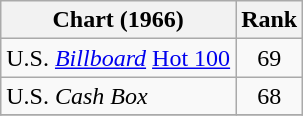<table class="wikitable">
<tr>
<th align="left">Chart (1966)</th>
<th style="text-align:center;">Rank</th>
</tr>
<tr>
<td>U.S. <em><a href='#'>Billboard</a></em> <a href='#'>Hot 100</a></td>
<td style="text-align:center;">69</td>
</tr>
<tr>
<td>U.S. <em>Cash Box</em> </td>
<td style="text-align:center;">68</td>
</tr>
<tr>
</tr>
</table>
